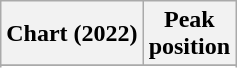<table class="wikitable sortable plainrowheaders" style="text-align:center">
<tr>
<th scope="col">Chart (2022)</th>
<th scope="col">Peak<br>position</th>
</tr>
<tr>
</tr>
<tr>
</tr>
<tr>
</tr>
<tr>
</tr>
</table>
